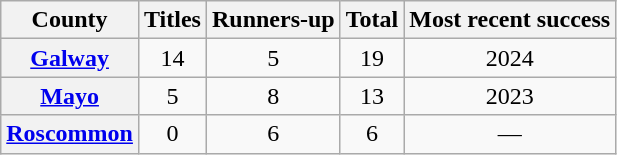<table class="wikitable plainrowheaders sortable">
<tr>
<th scope="col">County</th>
<th scope="col">Titles</th>
<th scope="col">Runners-up</th>
<th scope="col">Total</th>
<th>Most recent success</th>
</tr>
<tr align="center">
<th scope="row"> <a href='#'>Galway</a></th>
<td>14</td>
<td>5</td>
<td>19</td>
<td>2024</td>
</tr>
<tr align="center">
<th scope="row"> <a href='#'>Mayo</a></th>
<td>5</td>
<td>8</td>
<td>13</td>
<td>2023</td>
</tr>
<tr align="center">
<th scope="row"> <a href='#'>Roscommon</a></th>
<td>0</td>
<td>6</td>
<td>6</td>
<td>—</td>
</tr>
</table>
